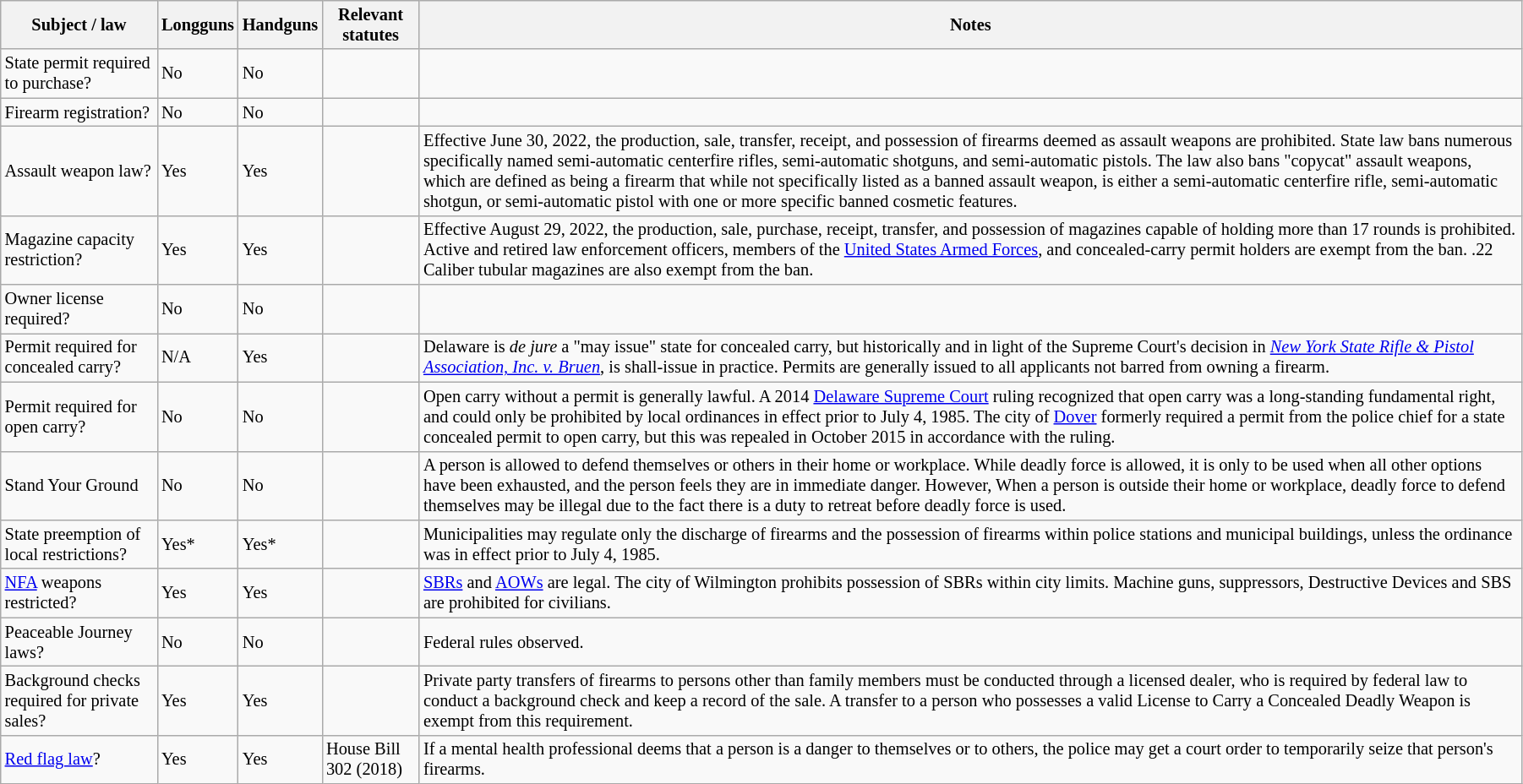<table class="wikitable" style="font-size:85%; width:95%;">
<tr>
<th>Subject / law</th>
<th>Longguns</th>
<th>Handguns</th>
<th>Relevant statutes</th>
<th>Notes</th>
</tr>
<tr>
<td>State permit required to purchase?</td>
<td>No</td>
<td>No</td>
<td></td>
<td></td>
</tr>
<tr>
<td>Firearm registration?</td>
<td>No</td>
<td>No</td>
<td></td>
<td></td>
</tr>
<tr>
<td>Assault weapon law?</td>
<td>Yes</td>
<td>Yes</td>
<td></td>
<td>Effective June 30, 2022, the production, sale, transfer, receipt, and possession of firearms deemed as assault weapons are prohibited. State law bans numerous specifically named semi-automatic centerfire rifles, semi-automatic shotguns, and semi-automatic pistols. The law also bans "copycat" assault weapons, which are defined as being a firearm that while not specifically listed as a banned assault weapon, is either a semi-automatic centerfire rifle, semi-automatic shotgun, or semi-automatic pistol with one or more specific banned cosmetic features.</td>
</tr>
<tr>
<td>Magazine capacity restriction?</td>
<td>Yes</td>
<td>Yes</td>
<td></td>
<td>Effective August 29, 2022, the production, sale, purchase, receipt, transfer, and possession of magazines capable of holding more than 17 rounds is prohibited. Active and retired law enforcement officers, members of the <a href='#'>United States Armed Forces</a>, and concealed-carry permit holders are exempt from the ban. .22 Caliber tubular magazines are also exempt from the ban.</td>
</tr>
<tr>
<td>Owner license required?</td>
<td>No</td>
<td>No</td>
<td></td>
<td></td>
</tr>
<tr>
<td>Permit required for concealed carry?</td>
<td>N/A</td>
<td>Yes</td>
<td></td>
<td>Delaware is <em>de jure</em> a "may issue" state for concealed carry, but historically and in light of the Supreme Court's decision in <em><a href='#'>New York State Rifle & Pistol Association, Inc. v. Bruen</a></em>, is shall-issue in practice. Permits are generally issued to all applicants not barred from owning a firearm.</td>
</tr>
<tr>
<td>Permit required for open carry?</td>
<td>No</td>
<td>No</td>
<td></td>
<td>Open carry without a permit is generally lawful. A 2014 <a href='#'>Delaware Supreme Court</a> ruling recognized that open carry was a long-standing fundamental right, and could only be prohibited by local ordinances in effect prior to July 4, 1985. The city of <a href='#'>Dover</a> formerly required a permit from the police chief for a state concealed permit to open carry, but this was repealed in October 2015 in accordance with the ruling.</td>
</tr>
<tr>
<td>Stand Your Ground</td>
<td>No</td>
<td>No</td>
<td></td>
<td>A person is allowed to defend themselves or others in their home or workplace. While deadly force is allowed, it is only to be used when all other options have been exhausted, and the person feels they are in immediate danger. However, When a person is outside their home or workplace, deadly force to defend themselves may be illegal due to the fact there is a duty to retreat before deadly force is used.</td>
</tr>
<tr>
<td>State preemption of local restrictions?</td>
<td>Yes*</td>
<td>Yes*</td>
<td></td>
<td>Municipalities may regulate only the discharge of firearms and the possession of firearms within police stations and municipal buildings, unless the ordinance was in effect prior to July 4, 1985.</td>
</tr>
<tr>
<td><a href='#'>NFA</a> weapons restricted?</td>
<td>Yes</td>
<td>Yes</td>
<td></td>
<td><a href='#'>SBRs</a> and <a href='#'>AOWs</a> are legal.  The city of Wilmington prohibits possession of SBRs within city limits.  Machine guns, suppressors, Destructive Devices and SBS are prohibited for civilians.</td>
</tr>
<tr>
<td>Peaceable Journey laws?</td>
<td>No</td>
<td>No</td>
<td></td>
<td>Federal rules observed.</td>
</tr>
<tr>
<td>Background checks required for private sales?</td>
<td>Yes</td>
<td>Yes</td>
<td></td>
<td>Private party transfers of firearms to persons other than family members must be conducted through a licensed dealer, who is required by federal law to conduct a background check and keep a record of the sale. A transfer to a person who possesses a valid License to Carry a Concealed Deadly Weapon is exempt from this requirement.</td>
</tr>
<tr>
<td><a href='#'>Red flag law</a>?</td>
<td>Yes</td>
<td>Yes</td>
<td>House Bill 302 (2018)</td>
<td>If a mental health professional deems that a person is a danger to themselves or to others, the police may get a court order to temporarily seize that person's firearms.</td>
</tr>
</table>
